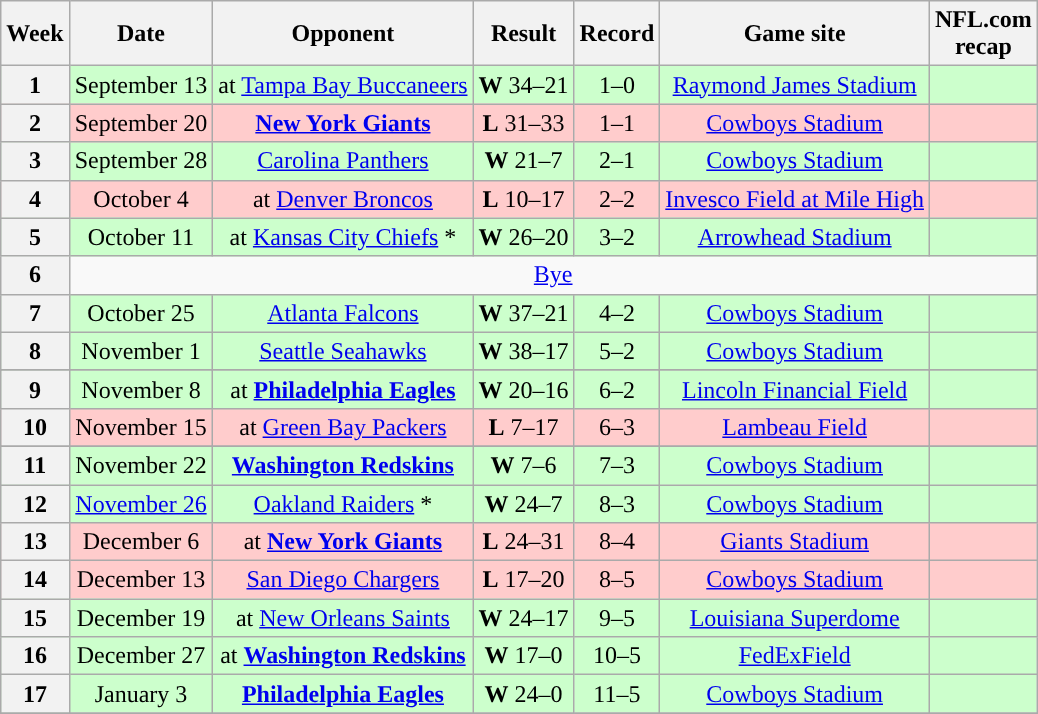<table class="wikitable" "align=center">
<tr>
<th>Week</th>
<th>Date</th>
<th>Opponent</th>
<th>Result</th>
<th>Record</th>
<th>Game site</th>
<th>NFL.com<br>recap</th>
</tr>
<tr align="center" bgcolor="#ccffcc">
<th align="center">1</th>
<td align="center">September 13</td>
<td align="center">at <a href='#'>Tampa Bay Buccaneers</a></td>
<td align="center"><strong>W</strong> 34–21</td>
<td align="center">1–0</td>
<td align="center"><a href='#'>Raymond James Stadium</a></td>
<td align="center"></td>
</tr>
<tr align="center" bgcolor="#ffcccc">
<th align="center">2</th>
<td align="center">September 20</td>
<td align="center"><strong><a href='#'>New York Giants</a></strong></td>
<td align="center"><strong>L</strong> 31–33</td>
<td align="center">1–1</td>
<td align="center"><a href='#'>Cowboys Stadium</a></td>
<td align="center"></td>
</tr>
<tr align="center" bgcolor="#ccffcc">
<th align="center">3</th>
<td align="center">September 28</td>
<td align="center"><a href='#'>Carolina Panthers</a></td>
<td align="center"><strong>W</strong> 21–7</td>
<td align="center">2–1</td>
<td align="center"><a href='#'>Cowboys Stadium</a></td>
<td align="center"></td>
</tr>
<tr align="center" bgcolor="#ffcccc">
<th align="center">4</th>
<td align="center">October 4</td>
<td align="center">at <a href='#'>Denver Broncos</a></td>
<td align="center"><strong>L</strong> 10–17</td>
<td align="center">2–2</td>
<td align="center"><a href='#'>Invesco Field at Mile High</a></td>
<td align="center"></td>
</tr>
<tr align="center" bgcolor="#ccffcc">
<th align="center">5</th>
<td align="center">October 11</td>
<td align="center">at <a href='#'>Kansas City Chiefs</a> *</td>
<td align="center"><strong>W</strong> 26–20 </td>
<td align="center">3–2</td>
<td align="center"><a href='#'>Arrowhead Stadium</a></td>
<td align="center"></td>
</tr>
<tr>
<th align="center">6</th>
<td colspan="9" align="center"><a href='#'>Bye</a></td>
</tr>
<tr align="center" bgcolor="#ccffcc">
<th align="center">7</th>
<td align="center">October 25</td>
<td align="center"><a href='#'>Atlanta Falcons</a></td>
<td align="center"><strong>W</strong> 37–21</td>
<td align="center">4–2</td>
<td align="center"><a href='#'>Cowboys Stadium</a></td>
<td align="center"></td>
</tr>
<tr |-align="center" bgcolor="#ccffcc">
<th align="center">8</th>
<td align="center">November 1</td>
<td align="center"><a href='#'>Seattle Seahawks</a></td>
<td align="center"><strong>W</strong> 38–17</td>
<td align="center">5–2</td>
<td align="center"><a href='#'>Cowboys Stadium</a></td>
<td align="center"></td>
</tr>
<tr>
</tr>
<tr align="center" bgcolor="#ccffcc">
<th align="center">9</th>
<td align="center">November 8</td>
<td align="center">at <strong><a href='#'>Philadelphia Eagles</a></strong></td>
<td align="center"><strong>W</strong> 20–16</td>
<td align="center">6–2</td>
<td align="center"><a href='#'>Lincoln Financial Field</a></td>
<td align="center"></td>
</tr>
<tr align="center" bgcolor="#ffcccc">
<th align="center">10</th>
<td align="center">November 15</td>
<td align="center">at <a href='#'>Green Bay Packers</a></td>
<td align="center"><strong>L</strong> 7–17</td>
<td align="center">6–3</td>
<td align="center"><a href='#'>Lambeau Field</a></td>
<td align="center"></td>
</tr>
<tr>
</tr>
<tr align="center" bgcolor="#ccffcc">
<th align="center">11</th>
<td align="center">November 22</td>
<td align="center"><strong><a href='#'>Washington Redskins</a></strong></td>
<td align="center"><strong>W</strong> 7–6</td>
<td align="center">7–3</td>
<td align="center"><a href='#'>Cowboys Stadium</a></td>
<td align="center"></td>
</tr>
<tr align="center" bgcolor="#ccffcc">
<th align="center">12</th>
<td align="center"><a href='#'>November 26</a></td>
<td align="center"><a href='#'>Oakland Raiders</a> *</td>
<td align="center"><strong>W</strong> 24–7</td>
<td align="center">8–3</td>
<td align="center"><a href='#'>Cowboys Stadium</a></td>
<td align="center"></td>
</tr>
<tr align="center" bgcolor="#ffcccc">
<th align="center">13</th>
<td align="center">December 6</td>
<td align="center">at <strong><a href='#'>New York Giants</a></strong></td>
<td align="center"><strong>L</strong> 24–31</td>
<td align="center">8–4</td>
<td align="center"><a href='#'>Giants Stadium</a></td>
<td align="center"></td>
</tr>
<tr align="center" bgcolor="#ffcccc">
<th align="center">14</th>
<td align="center">December 13</td>
<td align="center"><a href='#'>San Diego Chargers</a></td>
<td align="center"><strong>L</strong> 17–20</td>
<td align="center">8–5</td>
<td align="center"><a href='#'>Cowboys Stadium</a></td>
<td align="center"></td>
</tr>
<tr align="center" bgcolor="#ccffcc">
<th align="center">15</th>
<td align="center">December 19</td>
<td align="center">at <a href='#'>New Orleans Saints</a></td>
<td align="center"><strong>W</strong> 24–17</td>
<td align="center">9–5</td>
<td align="center"><a href='#'>Louisiana Superdome</a></td>
<td align="center"></td>
</tr>
<tr align="center" bgcolor="#ccffcc">
<th align="center">16</th>
<td align="center">December 27</td>
<td align="center">at <strong><a href='#'>Washington Redskins</a></strong></td>
<td align="center"><strong>W</strong> 17–0</td>
<td align="center">10–5</td>
<td align="center"><a href='#'>FedExField</a></td>
<td align="center"></td>
</tr>
<tr align="center" bgcolor="#ccffcc">
<th align="center">17</th>
<td align="center">January 3</td>
<td align="center"><strong><a href='#'>Philadelphia Eagles</a></strong></td>
<td align="center"><strong>W</strong> 24–0</td>
<td align="center">11–5</td>
<td align="center"><a href='#'>Cowboys Stadium</a></td>
<td align="center"></td>
</tr>
<tr>
</tr>
</table>
